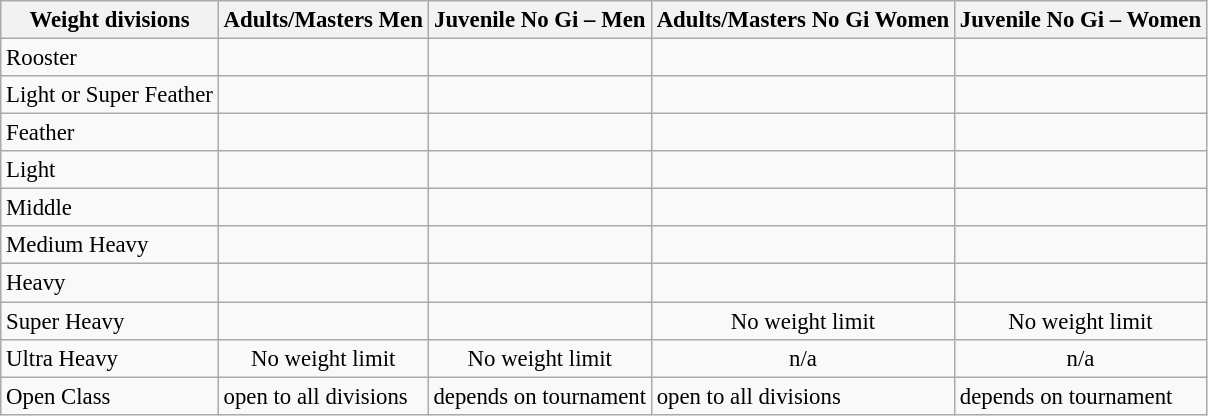<table class="wikitable" style="font-size:95%;">
<tr>
<th>Weight divisions</th>
<th>Adults/Masters Men</th>
<th>Juvenile No Gi – Men</th>
<th>Adults/Masters No Gi Women</th>
<th>Juvenile No Gi – Women</th>
</tr>
<tr align="center">
<td align="left">Rooster</td>
<td></td>
<td></td>
<td></td>
<td></td>
</tr>
<tr align="center">
<td align="left">Light or Super Feather</td>
<td></td>
<td></td>
<td></td>
<td></td>
</tr>
<tr align="center">
<td align="left">Feather</td>
<td></td>
<td></td>
<td></td>
<td></td>
</tr>
<tr align="center">
<td align="left">Light</td>
<td></td>
<td></td>
<td></td>
<td></td>
</tr>
<tr align="center">
<td align="left">Middle</td>
<td></td>
<td></td>
<td></td>
<td></td>
</tr>
<tr align="center">
<td align="left">Medium Heavy</td>
<td></td>
<td></td>
<td></td>
<td></td>
</tr>
<tr align="center">
<td align="left">Heavy</td>
<td></td>
<td></td>
<td></td>
<td></td>
</tr>
<tr align="center">
<td align="left">Super Heavy</td>
<td></td>
<td></td>
<td>No weight limit</td>
<td>No weight limit</td>
</tr>
<tr align="center">
<td align="left">Ultra Heavy</td>
<td>No weight limit</td>
<td>No weight limit</td>
<td>n/a</td>
<td>n/a</td>
</tr>
<tr>
<td>Open Class</td>
<td>open to all divisions</td>
<td>depends on tournament</td>
<td>open to all divisions</td>
<td>depends on tournament</td>
</tr>
</table>
